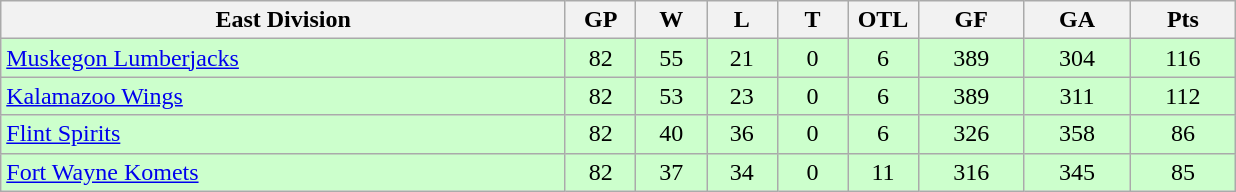<table class="wikitable">
<tr>
<th width="40%">East Division</th>
<th width="5%">GP</th>
<th width="5%">W</th>
<th width="5%">L</th>
<th width="5%">T</th>
<th width="5%">OTL</th>
<th width="7.5%">GF</th>
<th width="7.5%">GA</th>
<th width="7.5%">Pts</th>
</tr>
<tr align="center" bgcolor="#CCFFCC">
<td align="left"><a href='#'>Muskegon Lumberjacks</a></td>
<td>82</td>
<td>55</td>
<td>21</td>
<td>0</td>
<td>6</td>
<td>389</td>
<td>304</td>
<td>116</td>
</tr>
<tr align="center" bgcolor="#CCFFCC">
<td align="left"><a href='#'>Kalamazoo Wings</a></td>
<td>82</td>
<td>53</td>
<td>23</td>
<td>0</td>
<td>6</td>
<td>389</td>
<td>311</td>
<td>112</td>
</tr>
<tr align="center" bgcolor="#CCFFCC">
<td align="left"><a href='#'>Flint Spirits</a></td>
<td>82</td>
<td>40</td>
<td>36</td>
<td>0</td>
<td>6</td>
<td>326</td>
<td>358</td>
<td>86</td>
</tr>
<tr align="center" bgcolor="#CCFFCC">
<td align="left"><a href='#'>Fort Wayne Komets</a></td>
<td>82</td>
<td>37</td>
<td>34</td>
<td>0</td>
<td>11</td>
<td>316</td>
<td>345</td>
<td>85</td>
</tr>
</table>
